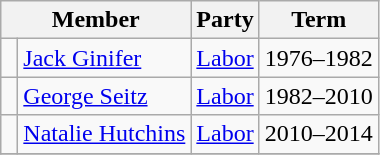<table class="wikitable">
<tr>
<th colspan="2">Member</th>
<th>Party</th>
<th>Term</th>
</tr>
<tr>
<td> </td>
<td><a href='#'>Jack Ginifer</a></td>
<td><a href='#'>Labor</a></td>
<td>1976–1982</td>
</tr>
<tr>
<td> </td>
<td><a href='#'>George Seitz</a></td>
<td><a href='#'>Labor</a></td>
<td>1982–2010</td>
</tr>
<tr>
<td> </td>
<td><a href='#'>Natalie Hutchins</a></td>
<td><a href='#'>Labor</a></td>
<td>2010–2014</td>
</tr>
<tr>
</tr>
</table>
